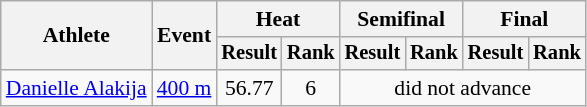<table class="wikitable" style="font-size:90%">
<tr>
<th rowspan="2">Athlete</th>
<th rowspan="2">Event</th>
<th colspan="2">Heat</th>
<th colspan="2">Semifinal</th>
<th colspan="2">Final</th>
</tr>
<tr style="font-size:95%">
<th>Result</th>
<th>Rank</th>
<th>Result</th>
<th>Rank</th>
<th>Result</th>
<th>Rank</th>
</tr>
<tr align=center>
<td align=left><a href='#'>Danielle Alakija</a></td>
<td align=left><a href='#'>400 m</a></td>
<td>56.77</td>
<td>6</td>
<td colspan=4>did not advance</td>
</tr>
</table>
